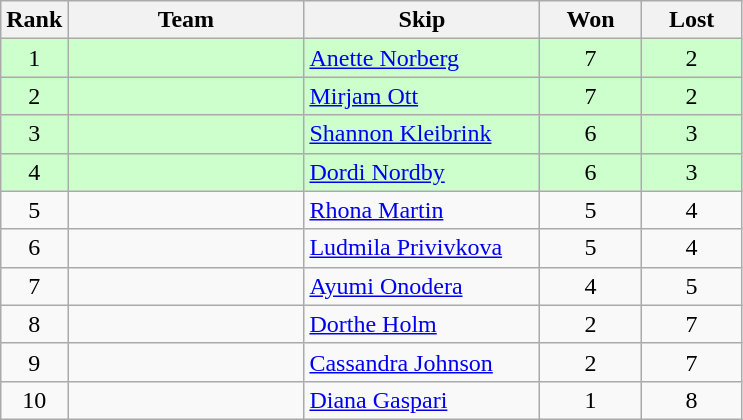<table class="wikitable" style="text-align:center">
<tr>
<th width=25>Rank</th>
<th width=150>Team</th>
<th width=150>Skip</th>
<th width=60>Won</th>
<th width=60>Lost</th>
</tr>
<tr bgcolor="#ccffcc">
<td>1</td>
<td align=left></td>
<td align=left><a href='#'>Anette Norberg</a></td>
<td>7</td>
<td>2</td>
</tr>
<tr bgcolor="#ccffcc">
<td>2</td>
<td align=left></td>
<td align=left><a href='#'>Mirjam Ott</a></td>
<td>7</td>
<td>2</td>
</tr>
<tr bgcolor="#ccffcc">
<td>3</td>
<td align=left></td>
<td align=left><a href='#'>Shannon Kleibrink</a></td>
<td>6</td>
<td>3</td>
</tr>
<tr bgcolor="#ccffcc">
<td>4</td>
<td align=left></td>
<td align=left><a href='#'>Dordi Nordby</a></td>
<td>6</td>
<td>3</td>
</tr>
<tr>
<td>5</td>
<td align=left></td>
<td align=left><a href='#'>Rhona Martin</a></td>
<td>5</td>
<td>4</td>
</tr>
<tr>
<td>6</td>
<td align=left></td>
<td align=left><a href='#'>Ludmila Privivkova</a></td>
<td>5</td>
<td>4</td>
</tr>
<tr>
<td>7</td>
<td align=left></td>
<td align=left><a href='#'>Ayumi Onodera</a></td>
<td>4</td>
<td>5</td>
</tr>
<tr>
<td>8</td>
<td align=left></td>
<td align=left><a href='#'>Dorthe Holm</a></td>
<td>2</td>
<td>7</td>
</tr>
<tr>
<td>9</td>
<td align=left></td>
<td align=left><a href='#'>Cassandra Johnson</a></td>
<td>2</td>
<td>7</td>
</tr>
<tr>
<td>10</td>
<td align=left></td>
<td align=left><a href='#'>Diana Gaspari</a></td>
<td>1</td>
<td>8</td>
</tr>
</table>
